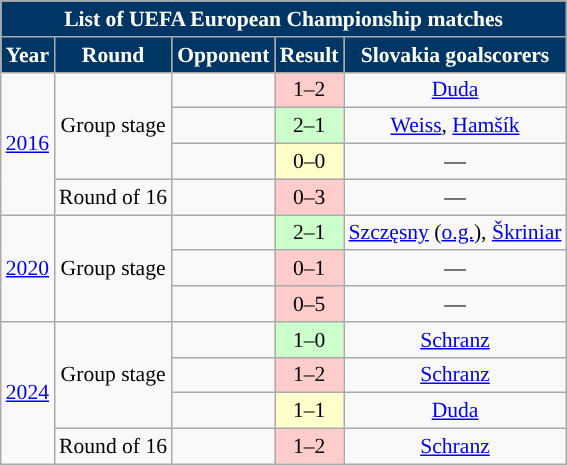<table class="wikitable collapsible collapsed" style="text-align: center;font-size:90%;">
<tr>
<th colspan=5 style="background:#003665; color:white; ">List of UEFA European Championship matches</th>
</tr>
<tr>
<th style="background:#003665; color:white; ">Year</th>
<th style="background:#003665; color:white; ">Round</th>
<th style="background:#003665; color:white; ">Opponent</th>
<th style="background:#003665; color:white; ">Result</th>
<th style="background:#003665; color:white; ">Slovakia goalscorers</th>
</tr>
<tr>
<td rowspan=4><a href='#'>2016</a></td>
<td rowspan=3>Group stage</td>
<td align=left></td>
<td bgcolor=#FFCCCC>1–2</td>
<td><a href='#'>Duda</a></td>
</tr>
<tr>
<td align=left></td>
<td bgcolor="#CCFFCC">2–1</td>
<td><a href='#'>Weiss</a>, <a href='#'>Hamšík</a></td>
</tr>
<tr>
<td align=left></td>
<td bgcolor=#FFFFCC>0–0</td>
<td>—</td>
</tr>
<tr>
<td>Round of 16</td>
<td align=left></td>
<td bgcolor=#FFCCCC>0–3</td>
<td>—</td>
</tr>
<tr>
<td rowspan=3><a href='#'>2020</a></td>
<td rowspan=3>Group stage</td>
<td align=left></td>
<td bgcolor=#CCFFCC>2–1</td>
<td><a href='#'>Szczęsny</a> (<a href='#'>o.g.</a>), <a href='#'>Škriniar</a></td>
</tr>
<tr>
<td align=left></td>
<td bgcolor=#FFCCCC>0–1</td>
<td>—</td>
</tr>
<tr>
<td align=left></td>
<td bgcolor=#FFCCCC>0–5</td>
<td>—</td>
</tr>
<tr>
<td rowspan=4><a href='#'>2024</a></td>
<td rowspan=3>Group stage</td>
<td align=left></td>
<td bgcolor=#CCFFCC>1–0</td>
<td><a href='#'>Schranz</a></td>
</tr>
<tr>
<td align=left></td>
<td bgcolor=#FFCCCC>1–2</td>
<td><a href='#'>Schranz</a></td>
</tr>
<tr>
<td align=left></td>
<td bgcolor=#FFFFCC>1–1</td>
<td><a href='#'>Duda</a></td>
</tr>
<tr>
<td>Round of 16</td>
<td align=left></td>
<td bgcolor=#FFCCCC>1–2 </td>
<td><a href='#'>Schranz</a></td>
</tr>
</table>
